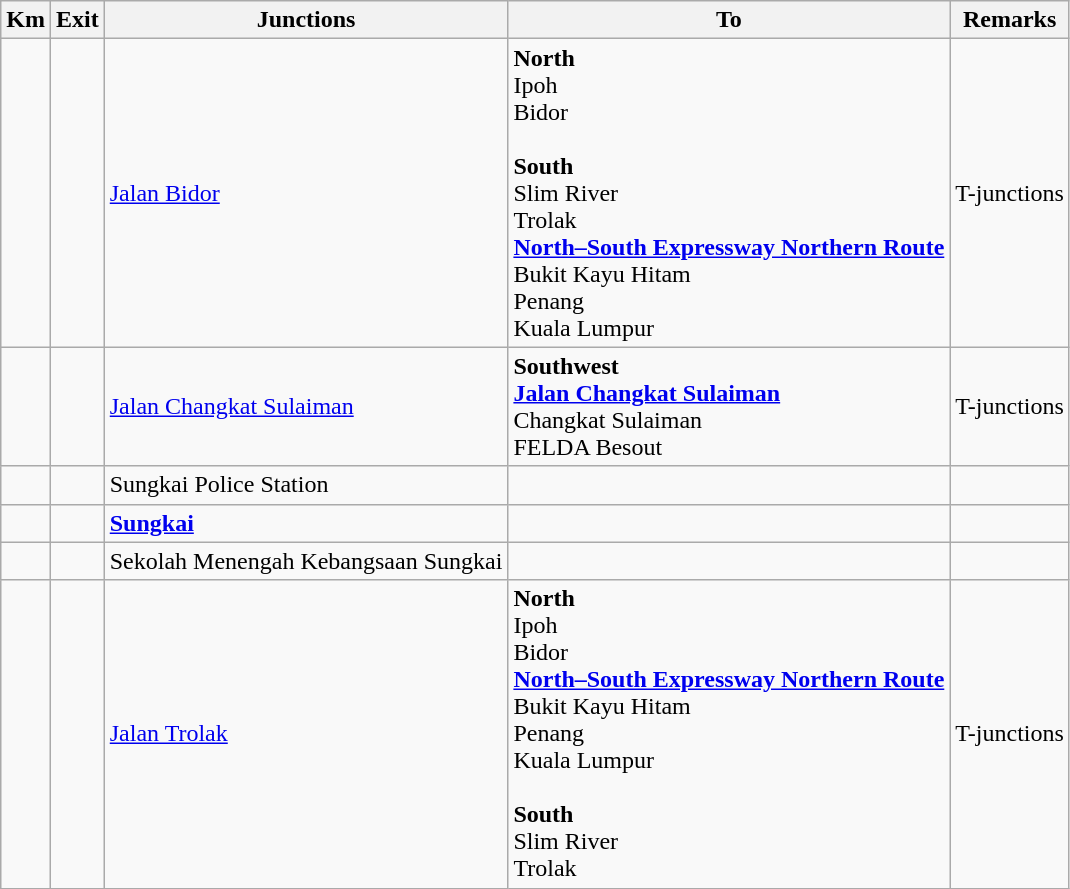<table class="wikitable">
<tr>
<th>Km</th>
<th>Exit</th>
<th>Junctions</th>
<th>To</th>
<th>Remarks</th>
</tr>
<tr>
<td></td>
<td></td>
<td><a href='#'>Jalan Bidor</a></td>
<td><strong>North</strong><br> Ipoh<br> Bidor<br><br><strong>South</strong><br> Slim River<br> Trolak<br>  <strong><a href='#'>North–South Expressway Northern Route</a></strong><br>Bukit Kayu Hitam<br>Penang<br>Kuala Lumpur</td>
<td>T-junctions</td>
</tr>
<tr>
<td></td>
<td></td>
<td><a href='#'>Jalan Changkat Sulaiman</a></td>
<td><strong>Southwest</strong><br> <strong><a href='#'>Jalan Changkat Sulaiman</a></strong><br>Changkat Sulaiman<br>FELDA Besout</td>
<td>T-junctions</td>
</tr>
<tr>
<td></td>
<td></td>
<td>Sungkai Police Station</td>
<td></td>
<td></td>
</tr>
<tr>
<td></td>
<td></td>
<td><strong><a href='#'>Sungkai</a></strong></td>
<td></td>
<td></td>
</tr>
<tr>
<td></td>
<td></td>
<td>Sekolah Menengah Kebangsaan Sungkai</td>
<td></td>
<td></td>
</tr>
<tr>
<td></td>
<td></td>
<td><a href='#'>Jalan Trolak</a></td>
<td><strong>North</strong><br> Ipoh<br> Bidor<br>  <strong><a href='#'>North–South Expressway Northern Route</a></strong><br>Bukit Kayu Hitam<br>Penang<br>Kuala Lumpur<br><br><strong>South</strong><br> Slim River<br> Trolak</td>
<td>T-junctions</td>
</tr>
</table>
